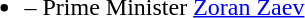<table>
<tr>
<td><br><ul><li> – Prime Minister <a href='#'>Zoran Zaev</a></li></ul></td>
</tr>
</table>
